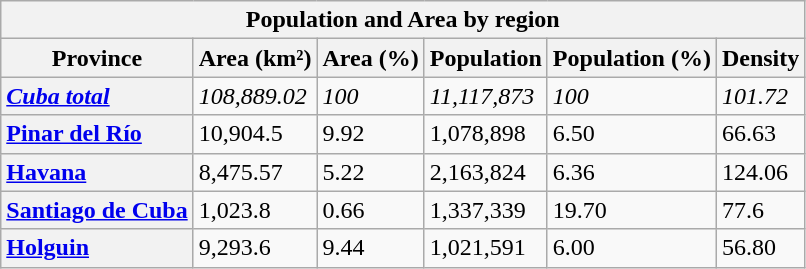<table class="wikitable">
<tr>
<th colspan=6 align=center bgcolor=#CCCCFF><strong>Population and Area by region</strong></th>
</tr>
<tr style="vertical-align: top;">
<th scope="col">Province</th>
<th scope="col">Area (km²)</th>
<th scope="col">Area (%)</th>
<th scope="col">Population</th>
<th scope="col">Population (%)</th>
<th scope="col">Density</th>
</tr>
<tr style="font-style: italic;">
<th scope="row" style="text-align: left;"><a href='#'>Cuba total</a></th>
<td>108,889.02</td>
<td>100</td>
<td>11,117,873</td>
<td>100</td>
<td>101.72</td>
</tr>
<tr>
<th scope="row" style="text-align: left;"><a href='#'>Pinar del Río</a></th>
<td>10,904.5</td>
<td>9.92</td>
<td>1,078,898</td>
<td>6.50</td>
<td>66.63</td>
</tr>
<tr>
<th scope="row" style="text-align: left;"><a href='#'>Havana</a></th>
<td>8,475.57</td>
<td>5.22</td>
<td>2,163,824</td>
<td>6.36</td>
<td>124.06</td>
</tr>
<tr>
<th scope="row" style="text-align: left;"><a href='#'>Santiago de Cuba</a></th>
<td>1,023.8</td>
<td>0.66</td>
<td>1,337,339</td>
<td>19.70</td>
<td>77.6</td>
</tr>
<tr>
<th scope="row" style="text-align: left;"><a href='#'>Holguin</a></th>
<td>9,293.6</td>
<td>9.44</td>
<td>1,021,591</td>
<td>6.00</td>
<td>56.80</td>
</tr>
</table>
